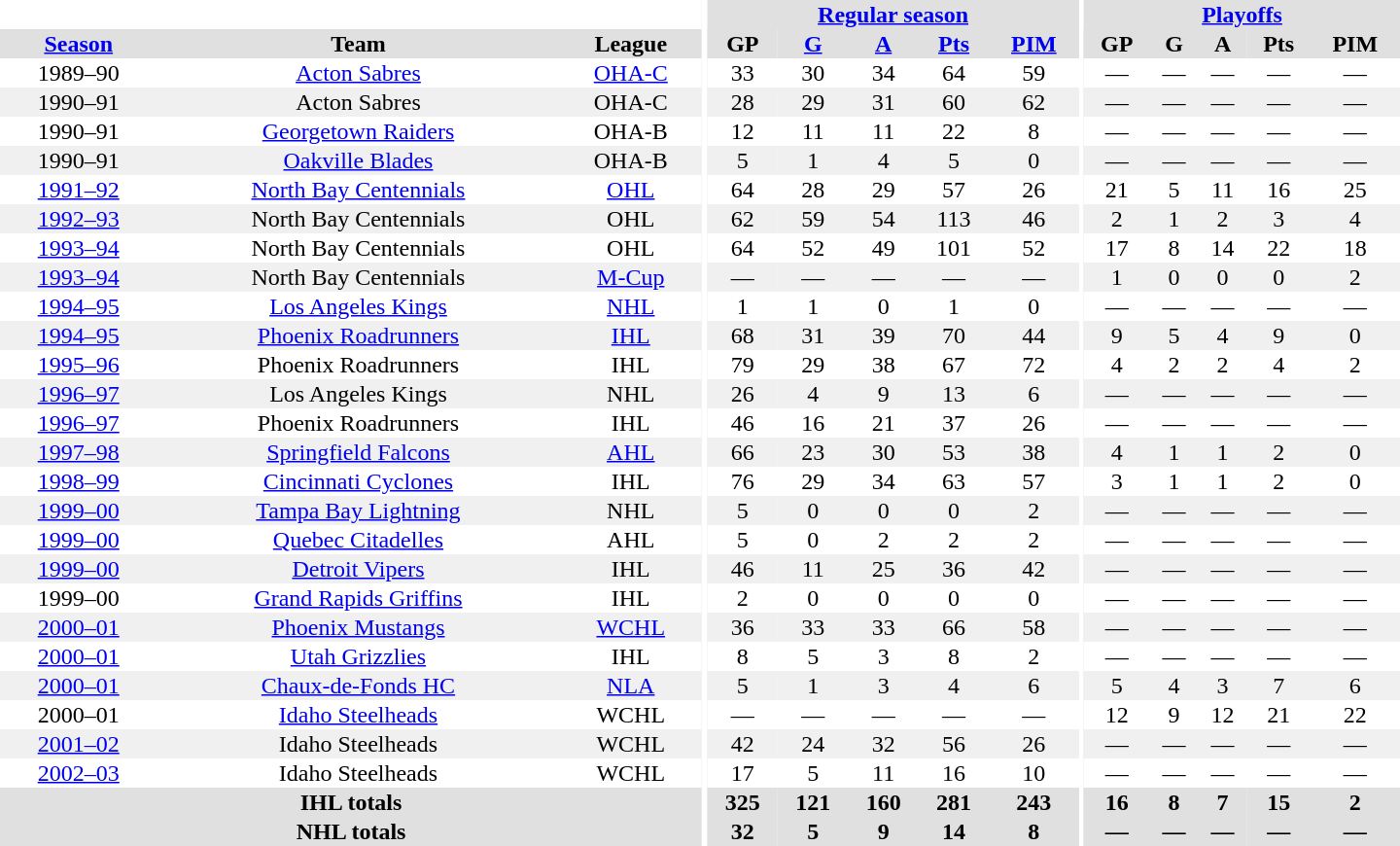<table border="0" cellpadding="1" cellspacing="0" style="text-align:center; width:60em">
<tr bgcolor="#e0e0e0">
<th colspan="3" bgcolor="#ffffff"></th>
<th rowspan="100" bgcolor="#ffffff"></th>
<th colspan="5"><a href='#'>Regular season</a></th>
<th rowspan="100" bgcolor="#ffffff"></th>
<th colspan="5"><a href='#'>Playoffs</a></th>
</tr>
<tr bgcolor="#e0e0e0">
<th><a href='#'>Season</a></th>
<th>Team</th>
<th>League</th>
<th>GP</th>
<th><a href='#'>G</a></th>
<th><a href='#'>A</a></th>
<th><a href='#'>Pts</a></th>
<th><a href='#'>PIM</a></th>
<th>GP</th>
<th>G</th>
<th>A</th>
<th>Pts</th>
<th>PIM</th>
</tr>
<tr>
<td>1989–90</td>
<td><a href='#'>Acton Sabres</a></td>
<td><a href='#'>OHA-C</a></td>
<td>33</td>
<td>30</td>
<td>34</td>
<td>64</td>
<td>59</td>
<td>—</td>
<td>—</td>
<td>—</td>
<td>—</td>
<td>—</td>
</tr>
<tr bgcolor="#f0f0f0">
<td>1990–91</td>
<td>Acton Sabres</td>
<td>OHA-C</td>
<td>28</td>
<td>29</td>
<td>31</td>
<td>60</td>
<td>62</td>
<td>—</td>
<td>—</td>
<td>—</td>
<td>—</td>
<td>—</td>
</tr>
<tr>
<td>1990–91</td>
<td><a href='#'>Georgetown Raiders</a></td>
<td>OHA-B</td>
<td>12</td>
<td>11</td>
<td>11</td>
<td>22</td>
<td>8</td>
<td>—</td>
<td>—</td>
<td>—</td>
<td>—</td>
<td>—</td>
</tr>
<tr bgcolor="#f0f0f0">
<td>1990–91</td>
<td><a href='#'>Oakville Blades</a></td>
<td>OHA-B</td>
<td>5</td>
<td>1</td>
<td>4</td>
<td>5</td>
<td>0</td>
<td>—</td>
<td>—</td>
<td>—</td>
<td>—</td>
<td>—</td>
</tr>
<tr>
<td><a href='#'>1991–92</a></td>
<td><a href='#'>North Bay Centennials</a></td>
<td><a href='#'>OHL</a></td>
<td>64</td>
<td>28</td>
<td>29</td>
<td>57</td>
<td>26</td>
<td>21</td>
<td>5</td>
<td>11</td>
<td>16</td>
<td>25</td>
</tr>
<tr bgcolor="#f0f0f0">
<td><a href='#'>1992–93</a></td>
<td>North Bay Centennials</td>
<td>OHL</td>
<td>62</td>
<td>59</td>
<td>54</td>
<td>113</td>
<td>46</td>
<td>2</td>
<td>1</td>
<td>2</td>
<td>3</td>
<td>4</td>
</tr>
<tr>
<td><a href='#'>1993–94</a></td>
<td>North Bay Centennials</td>
<td>OHL</td>
<td>64</td>
<td>52</td>
<td>49</td>
<td>101</td>
<td>52</td>
<td>17</td>
<td>8</td>
<td>14</td>
<td>22</td>
<td>18</td>
</tr>
<tr bgcolor="#f0f0f0">
<td><a href='#'>1993–94</a></td>
<td>North Bay Centennials</td>
<td><a href='#'>M-Cup</a></td>
<td>—</td>
<td>—</td>
<td>—</td>
<td>—</td>
<td>—</td>
<td>1</td>
<td>0</td>
<td>0</td>
<td>0</td>
<td>2</td>
</tr>
<tr>
<td><a href='#'>1994–95</a></td>
<td><a href='#'>Los Angeles Kings</a></td>
<td><a href='#'>NHL</a></td>
<td>1</td>
<td>1</td>
<td>0</td>
<td>1</td>
<td>0</td>
<td>—</td>
<td>—</td>
<td>—</td>
<td>—</td>
<td>—</td>
</tr>
<tr bgcolor="#f0f0f0">
<td><a href='#'>1994–95</a></td>
<td><a href='#'>Phoenix Roadrunners</a></td>
<td><a href='#'>IHL</a></td>
<td>68</td>
<td>31</td>
<td>39</td>
<td>70</td>
<td>44</td>
<td>9</td>
<td>5</td>
<td>4</td>
<td>9</td>
<td>0</td>
</tr>
<tr>
<td><a href='#'>1995–96</a></td>
<td>Phoenix Roadrunners</td>
<td>IHL</td>
<td>79</td>
<td>29</td>
<td>38</td>
<td>67</td>
<td>72</td>
<td>4</td>
<td>2</td>
<td>2</td>
<td>4</td>
<td>2</td>
</tr>
<tr bgcolor="#f0f0f0">
<td><a href='#'>1996–97</a></td>
<td>Los Angeles Kings</td>
<td>NHL</td>
<td>26</td>
<td>4</td>
<td>9</td>
<td>13</td>
<td>6</td>
<td>—</td>
<td>—</td>
<td>—</td>
<td>—</td>
<td>—</td>
</tr>
<tr>
<td><a href='#'>1996–97</a></td>
<td>Phoenix Roadrunners</td>
<td>IHL</td>
<td>46</td>
<td>16</td>
<td>21</td>
<td>37</td>
<td>26</td>
<td>—</td>
<td>—</td>
<td>—</td>
<td>—</td>
<td>—</td>
</tr>
<tr bgcolor="#f0f0f0">
<td><a href='#'>1997–98</a></td>
<td><a href='#'>Springfield Falcons</a></td>
<td><a href='#'>AHL</a></td>
<td>66</td>
<td>23</td>
<td>30</td>
<td>53</td>
<td>38</td>
<td>4</td>
<td>1</td>
<td>1</td>
<td>2</td>
<td>0</td>
</tr>
<tr>
<td><a href='#'>1998–99</a></td>
<td><a href='#'>Cincinnati Cyclones</a></td>
<td>IHL</td>
<td>76</td>
<td>29</td>
<td>34</td>
<td>63</td>
<td>57</td>
<td>3</td>
<td>1</td>
<td>1</td>
<td>2</td>
<td>0</td>
</tr>
<tr bgcolor="#f0f0f0">
<td><a href='#'>1999–00</a></td>
<td><a href='#'>Tampa Bay Lightning</a></td>
<td>NHL</td>
<td>5</td>
<td>0</td>
<td>0</td>
<td>0</td>
<td>2</td>
<td>—</td>
<td>—</td>
<td>—</td>
<td>—</td>
<td>—</td>
</tr>
<tr>
<td><a href='#'>1999–00</a></td>
<td><a href='#'>Quebec Citadelles</a></td>
<td>AHL</td>
<td>5</td>
<td>0</td>
<td>2</td>
<td>2</td>
<td>2</td>
<td>—</td>
<td>—</td>
<td>—</td>
<td>—</td>
<td>—</td>
</tr>
<tr bgcolor="#f0f0f0">
<td><a href='#'>1999–00</a></td>
<td><a href='#'>Detroit Vipers</a></td>
<td>IHL</td>
<td>46</td>
<td>11</td>
<td>25</td>
<td>36</td>
<td>42</td>
<td>—</td>
<td>—</td>
<td>—</td>
<td>—</td>
<td>—</td>
</tr>
<tr>
<td>1999–00</td>
<td><a href='#'>Grand Rapids Griffins</a></td>
<td>IHL</td>
<td>2</td>
<td>0</td>
<td>0</td>
<td>0</td>
<td>0</td>
<td>—</td>
<td>—</td>
<td>—</td>
<td>—</td>
<td>—</td>
</tr>
<tr bgcolor="#f0f0f0">
<td><a href='#'>2000–01</a></td>
<td><a href='#'>Phoenix Mustangs</a></td>
<td><a href='#'>WCHL</a></td>
<td>36</td>
<td>33</td>
<td>33</td>
<td>66</td>
<td>58</td>
<td>—</td>
<td>—</td>
<td>—</td>
<td>—</td>
<td>—</td>
</tr>
<tr>
<td><a href='#'>2000–01</a></td>
<td><a href='#'>Utah Grizzlies</a></td>
<td>IHL</td>
<td>8</td>
<td>5</td>
<td>3</td>
<td>8</td>
<td>2</td>
<td>—</td>
<td>—</td>
<td>—</td>
<td>—</td>
<td>—</td>
</tr>
<tr bgcolor="#f0f0f0">
<td><a href='#'>2000–01</a></td>
<td><a href='#'>Chaux-de-Fonds HC</a></td>
<td><a href='#'>NLA</a></td>
<td>5</td>
<td>1</td>
<td>3</td>
<td>4</td>
<td>6</td>
<td>5</td>
<td>4</td>
<td>3</td>
<td>7</td>
<td>6</td>
</tr>
<tr>
<td>2000–01</td>
<td><a href='#'>Idaho Steelheads</a></td>
<td>WCHL</td>
<td>—</td>
<td>—</td>
<td>—</td>
<td>—</td>
<td>—</td>
<td>12</td>
<td>9</td>
<td>12</td>
<td>21</td>
<td>22</td>
</tr>
<tr bgcolor="#f0f0f0">
<td><a href='#'>2001–02</a></td>
<td>Idaho Steelheads</td>
<td>WCHL</td>
<td>42</td>
<td>24</td>
<td>32</td>
<td>56</td>
<td>26</td>
<td>—</td>
<td>—</td>
<td>—</td>
<td>—</td>
<td>—</td>
</tr>
<tr>
<td><a href='#'>2002–03</a></td>
<td>Idaho Steelheads</td>
<td>WCHL</td>
<td>17</td>
<td>5</td>
<td>11</td>
<td>16</td>
<td>10</td>
<td>—</td>
<td>—</td>
<td>—</td>
<td>—</td>
<td>—</td>
</tr>
<tr bgcolor="#e0e0e0">
<th colspan="3">IHL totals</th>
<th>325</th>
<th>121</th>
<th>160</th>
<th>281</th>
<th>243</th>
<th>16</th>
<th>8</th>
<th>7</th>
<th>15</th>
<th>2</th>
</tr>
<tr bgcolor="#e0e0e0">
<th colspan="3">NHL totals</th>
<th>32</th>
<th>5</th>
<th>9</th>
<th>14</th>
<th>8</th>
<th>—</th>
<th>—</th>
<th>—</th>
<th>—</th>
<th>—</th>
</tr>
</table>
